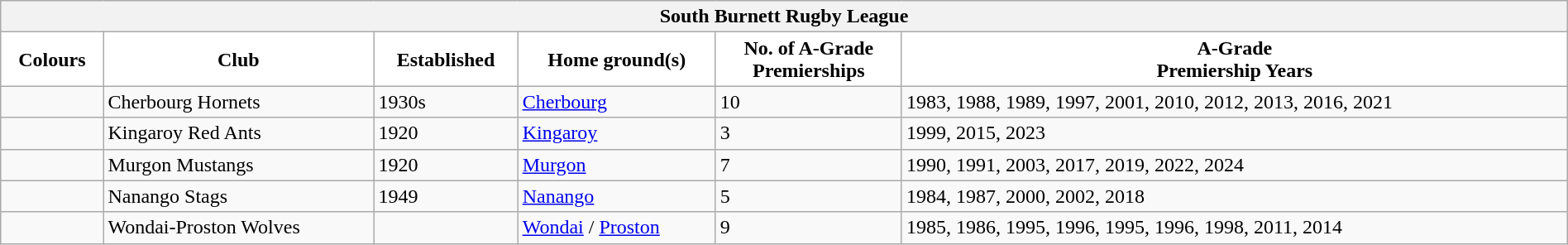<table class="wikitable" style="width:100%; text-align:left">
<tr>
<th colspan="6">South Burnett Rugby League</th>
</tr>
<tr>
<th style="background:white">Colours</th>
<th style="background:white">Club</th>
<th style="background:white">Established</th>
<th style="background:white">Home ground(s)</th>
<th style="background:white">No. of A-Grade<br>Premierships</th>
<th style="background:white">A-Grade<br>Premiership Years</th>
</tr>
<tr>
<td style="text-align:center;"></td>
<td>Cherbourg Hornets</td>
<td>1930s</td>
<td><a href='#'>Cherbourg</a></td>
<td>10</td>
<td>1983, 1988, 1989, 1997, 2001, 2010, 2012, 2013, 2016, 2021</td>
</tr>
<tr>
<td style="text-align:center;"></td>
<td>Kingaroy Red Ants</td>
<td>1920</td>
<td><a href='#'>Kingaroy</a></td>
<td>3</td>
<td>1999, 2015, 2023</td>
</tr>
<tr>
<td style="text-align:center;"></td>
<td>Murgon Mustangs</td>
<td>1920</td>
<td><a href='#'>Murgon</a></td>
<td>7</td>
<td>1990, 1991, 2003, 2017, 2019, 2022, 2024</td>
</tr>
<tr>
<td style="text-align:center;"></td>
<td>Nanango Stags</td>
<td>1949</td>
<td><a href='#'>Nanango</a></td>
<td>5</td>
<td>1984, 1987, 2000, 2002, 2018</td>
</tr>
<tr>
<td style="text-align:center;"></td>
<td>Wondai-Proston Wolves</td>
<td></td>
<td><a href='#'>Wondai</a> / <a href='#'>Proston</a></td>
<td>9</td>
<td>1985, 1986, 1995, 1996, 1995, 1996, 1998, 2011, 2014</td>
</tr>
</table>
